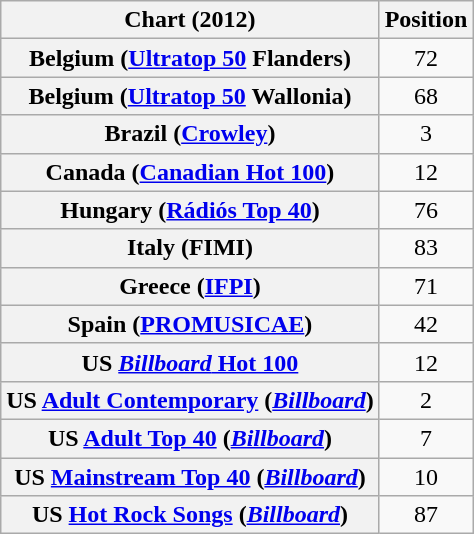<table class="wikitable sortable plainrowheaders" style="text-align:center">
<tr>
<th>Chart (2012)</th>
<th>Position</th>
</tr>
<tr>
<th scope="row">Belgium (<a href='#'>Ultratop 50</a> Flanders)</th>
<td align="center">72</td>
</tr>
<tr>
<th scope="row">Belgium (<a href='#'>Ultratop 50</a> Wallonia)</th>
<td align="center">68</td>
</tr>
<tr>
<th scope="row">Brazil (<a href='#'>Crowley</a>)</th>
<td style="text-align:center;">3</td>
</tr>
<tr>
<th scope="row">Canada (<a href='#'>Canadian Hot 100</a>)</th>
<td style="text-align:center;">12</td>
</tr>
<tr>
<th scope="row">Hungary (<a href='#'>Rádiós Top 40</a>)</th>
<td style="text-align:center;">76</td>
</tr>
<tr>
<th scope="row">Italy (FIMI)</th>
<td>83</td>
</tr>
<tr>
<th scope="row">Greece (<a href='#'>IFPI</a>)</th>
<td align="center">71</td>
</tr>
<tr>
<th scope="row">Spain (<a href='#'>PROMUSICAE</a>)</th>
<td style="text-align:center;">42</td>
</tr>
<tr>
<th scope="row">US <a href='#'><em>Billboard</em> Hot 100</a></th>
<td style="text-align:center;">12</td>
</tr>
<tr>
<th scope="row">US <a href='#'>Adult Contemporary</a> (<em><a href='#'>Billboard</a></em>)</th>
<td style="text-align:center;">2</td>
</tr>
<tr>
<th scope="row">US <a href='#'>Adult Top 40</a> (<em><a href='#'>Billboard</a></em>)</th>
<td style="text-align:center;">7</td>
</tr>
<tr>
<th scope="row">US <a href='#'>Mainstream Top 40</a> (<em><a href='#'>Billboard</a></em>)</th>
<td style="text-align:center;">10</td>
</tr>
<tr>
<th scope="row">US <a href='#'>Hot Rock Songs</a> (<em><a href='#'>Billboard</a></em>)</th>
<td style="text-align:center;">87</td>
</tr>
</table>
